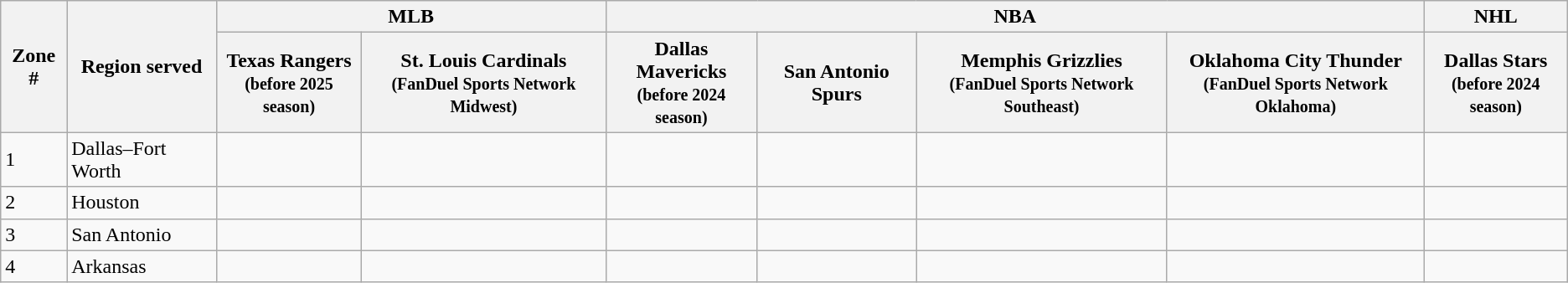<table class="wikitable">
<tr>
<th rowspan="2">Zone #</th>
<th rowspan="2">Region served</th>
<th colspan="2">MLB</th>
<th colspan="4">NBA</th>
<th>NHL</th>
</tr>
<tr>
<th>Texas Rangers<br><small>(before 2025 season)</small></th>
<th>St. Louis Cardinals<br><small>(FanDuel Sports Network Midwest)</small></th>
<th>Dallas Mavericks<br><small>(before 2024 season)</small></th>
<th>San Antonio Spurs</th>
<th>Memphis Grizzlies<br><small>(FanDuel Sports Network Southeast)</small></th>
<th>Oklahoma City Thunder<br><small>(FanDuel Sports Network Oklahoma)</small></th>
<th>Dallas Stars<br><small>(before 2024 season)</small></th>
</tr>
<tr>
<td>1</td>
<td>Dallas–Fort Worth</td>
<td></td>
<td></td>
<td></td>
<td></td>
<td></td>
<td></td>
<td></td>
</tr>
<tr>
<td>2</td>
<td>Houston</td>
<td></td>
<td></td>
<td></td>
<td></td>
<td></td>
<td></td>
<td></td>
</tr>
<tr>
<td>3</td>
<td>San Antonio</td>
<td></td>
<td></td>
<td></td>
<td></td>
<td></td>
<td></td>
<td></td>
</tr>
<tr>
<td>4</td>
<td>Arkansas</td>
<td></td>
<td></td>
<td></td>
<td></td>
<td></td>
<td></td>
<td></td>
</tr>
</table>
